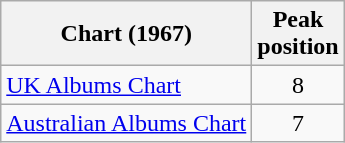<table class="wikitable sortable">
<tr>
<th>Chart (1967)</th>
<th>Peak<br>position</th>
</tr>
<tr>
<td><a href='#'>UK Albums Chart</a></td>
<td align="center">8</td>
</tr>
<tr>
<td><a href='#'>Australian Albums Chart</a></td>
<td align="center">7</td>
</tr>
</table>
